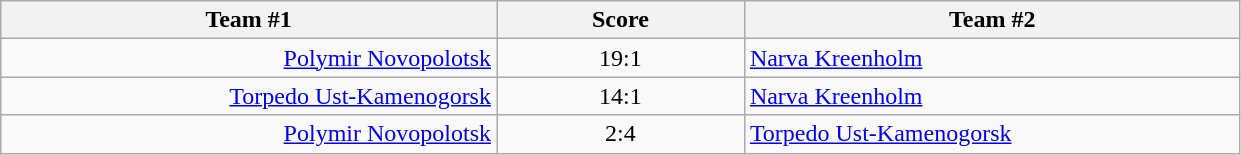<table class="wikitable" style="text-align: center;">
<tr>
<th width=22%>Team #1</th>
<th width=11%>Score</th>
<th width=22%>Team #2</th>
</tr>
<tr>
<td style="text-align: right;"><a href='#'>Polymir Novopolotsk</a> </td>
<td>19:1</td>
<td style="text-align: left;"> <a href='#'>Narva Kreenholm</a></td>
</tr>
<tr>
<td style="text-align: right;"><a href='#'>Torpedo Ust-Kamenogorsk</a> </td>
<td>14:1</td>
<td style="text-align: left;"> <a href='#'>Narva Kreenholm</a></td>
</tr>
<tr>
<td style="text-align: right;"><a href='#'>Polymir Novopolotsk</a> </td>
<td>2:4</td>
<td style="text-align: left;"> <a href='#'>Torpedo Ust-Kamenogorsk</a></td>
</tr>
</table>
